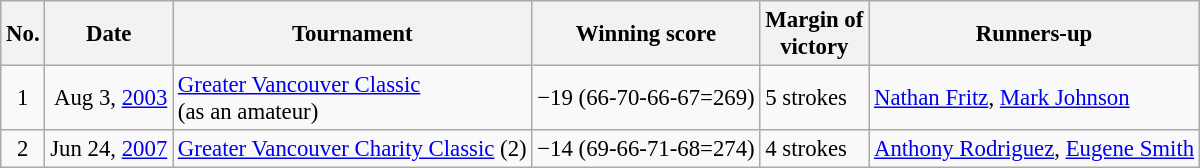<table class="wikitable" style="font-size:95%;">
<tr>
<th>No.</th>
<th>Date</th>
<th>Tournament</th>
<th>Winning score</th>
<th>Margin of<br>victory</th>
<th>Runners-up</th>
</tr>
<tr>
<td align=center>1</td>
<td align=right>Aug 3, <a href='#'>2003</a></td>
<td><a href='#'>Greater Vancouver Classic</a><br>(as an amateur)</td>
<td>−19 (66-70-66-67=269)</td>
<td>5 strokes</td>
<td> <a href='#'>Nathan Fritz</a>,  <a href='#'>Mark Johnson</a></td>
</tr>
<tr>
<td align=center>2</td>
<td align=right>Jun 24, <a href='#'>2007</a></td>
<td><a href='#'>Greater Vancouver Charity Classic</a> (2)</td>
<td>−14 (69-66-71-68=274)</td>
<td>4 strokes</td>
<td> <a href='#'>Anthony Rodriguez</a>,  <a href='#'>Eugene Smith</a></td>
</tr>
</table>
